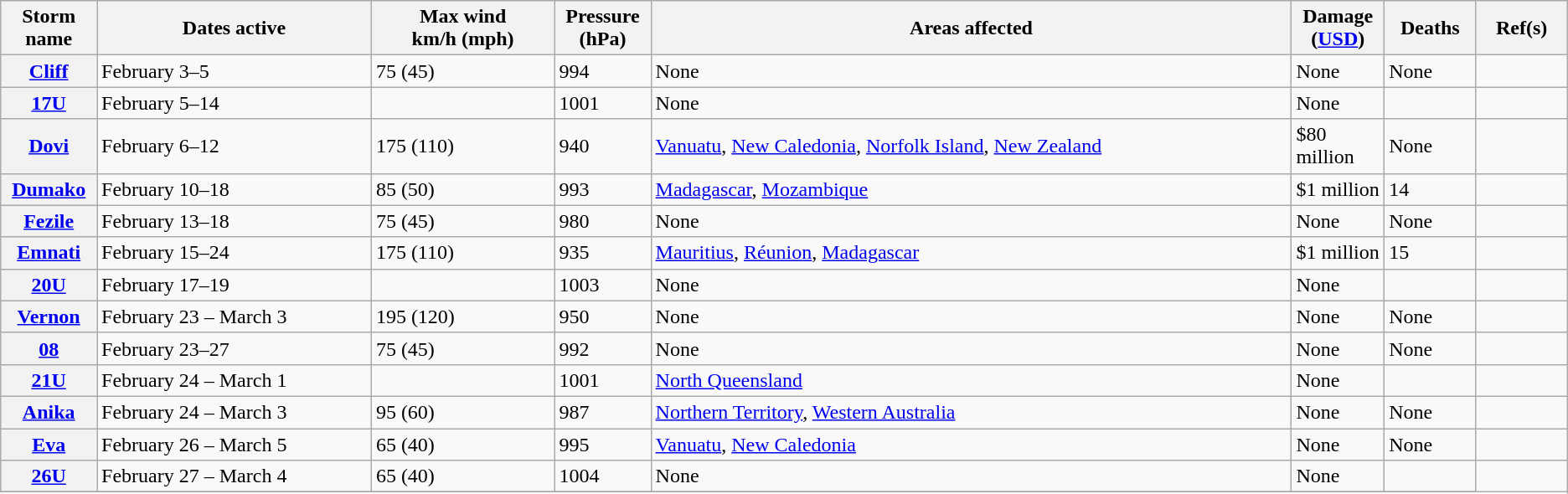<table class="wikitable sortable">
<tr>
<th width="5%">Storm name</th>
<th width="15%">Dates active</th>
<th width="10%">Max wind<br>km/h (mph)</th>
<th width="5%">Pressure<br>(hPa)</th>
<th width="35%">Areas affected</th>
<th width="5%">Damage<br>(<a href='#'>USD</a>)</th>
<th width="5%">Deaths</th>
<th width="5%">Ref(s)</th>
</tr>
<tr>
<th><a href='#'>Cliff</a></th>
<td>February 3–5</td>
<td>75 (45)</td>
<td>994</td>
<td>None</td>
<td>None</td>
<td>None</td>
<td></td>
</tr>
<tr>
<th><a href='#'>17U</a></th>
<td>February 5–14</td>
<td></td>
<td>1001</td>
<td>None</td>
<td>None</td>
<td></td>
</tr>
<tr>
<th><a href='#'>Dovi</a></th>
<td>February 6–12</td>
<td>175 (110)</td>
<td>940</td>
<td><a href='#'>Vanuatu</a>, <a href='#'>New Caledonia</a>, <a href='#'>Norfolk Island</a>, <a href='#'>New Zealand</a></td>
<td>$80 million</td>
<td>None</td>
<td></td>
</tr>
<tr>
<th><a href='#'>Dumako</a></th>
<td>February 10–18</td>
<td>85 (50)</td>
<td>993</td>
<td><a href='#'>Madagascar</a>, <a href='#'>Mozambique</a></td>
<td>$1 million</td>
<td>14</td>
<td></td>
</tr>
<tr>
<th><a href='#'>Fezile</a></th>
<td>February 13–18</td>
<td>75 (45)</td>
<td>980</td>
<td>None</td>
<td>None</td>
<td>None</td>
<td></td>
</tr>
<tr>
<th><a href='#'>Emnati</a></th>
<td>February 15–24</td>
<td>175 (110)</td>
<td>935</td>
<td><a href='#'>Mauritius</a>, <a href='#'>Réunion</a>, <a href='#'>Madagascar</a></td>
<td>$1 million</td>
<td>15</td>
<td></td>
</tr>
<tr>
<th><a href='#'>20U</a></th>
<td>February 17–19</td>
<td></td>
<td>1003</td>
<td>None</td>
<td>None</td>
<td></td>
</tr>
<tr>
<th><a href='#'>Vernon</a></th>
<td>February 23 – March 3</td>
<td>195 (120)</td>
<td>950</td>
<td>None</td>
<td>None</td>
<td>None</td>
<td></td>
</tr>
<tr>
<th><a href='#'>08</a></th>
<td>February 23–27</td>
<td>75 (45)</td>
<td>992</td>
<td>None</td>
<td>None</td>
<td>None</td>
<td></td>
</tr>
<tr>
<th><a href='#'>21U</a></th>
<td>February 24 – March 1</td>
<td></td>
<td>1001</td>
<td><a href='#'>North Queensland</a></td>
<td>None</td>
<td></td>
</tr>
<tr>
<th><a href='#'>Anika</a></th>
<td>February 24 – March 3</td>
<td>95 (60)</td>
<td>987</td>
<td><a href='#'>Northern Territory</a>, <a href='#'>Western Australia</a></td>
<td>None</td>
<td>None</td>
<td></td>
</tr>
<tr>
<th><a href='#'>Eva</a></th>
<td>February 26 – March 5</td>
<td>65 (40)</td>
<td>995</td>
<td><a href='#'>Vanuatu</a>, <a href='#'>New Caledonia</a></td>
<td>None</td>
<td>None</td>
<td></td>
</tr>
<tr>
<th><a href='#'>26U</a></th>
<td>February 27 – March 4</td>
<td>65 (40)</td>
<td>1004</td>
<td>None</td>
<td>None</td>
<td></td>
</tr>
<tr>
</tr>
</table>
